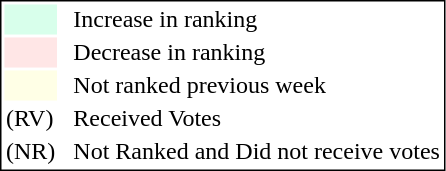<table style="border:1px solid black;">
<tr>
<td style="background:#D8FFEB; width:20px;"></td>
<td> </td>
<td>Increase in ranking</td>
</tr>
<tr>
<td style="background:#FFE6E6; width:20px;"></td>
<td> </td>
<td>Decrease in ranking</td>
</tr>
<tr>
<td style="background:#FFFFE6; width:20px;"></td>
<td> </td>
<td>Not ranked previous week</td>
</tr>
<tr>
<td>(RV)</td>
<td> </td>
<td>Received Votes</td>
</tr>
<tr>
<td>(NR)</td>
<td> </td>
<td>Not Ranked and Did not receive votes</td>
</tr>
</table>
